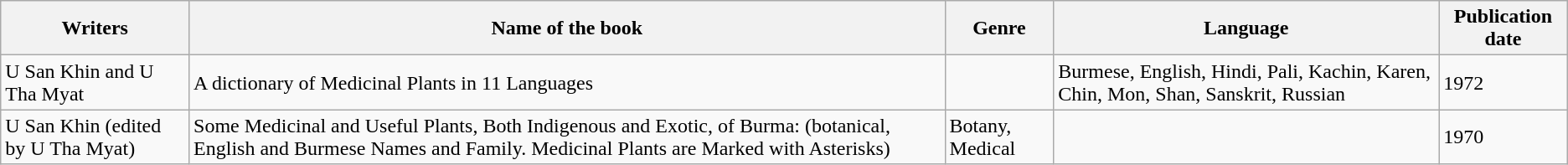<table class="wikitable">
<tr>
<th>Writers</th>
<th>Name of the book</th>
<th>Genre</th>
<th>Language</th>
<th>Publication date</th>
</tr>
<tr>
<td>U San Khin and U Tha Myat</td>
<td>A dictionary of Medicinal Plants in 11 Languages</td>
<td></td>
<td>Burmese, English, Hindi, Pali, Kachin, Karen, Chin, Mon, Shan, Sanskrit, Russian</td>
<td>1972</td>
</tr>
<tr>
<td>U San Khin (edited by U Tha Myat)</td>
<td>Some Medicinal and Useful Plants, Both Indigenous and Exotic, of Burma: (botanical, English and Burmese Names and Family. Medicinal Plants are Marked with Asterisks)</td>
<td>Botany, Medical</td>
<td></td>
<td>1970</td>
</tr>
</table>
